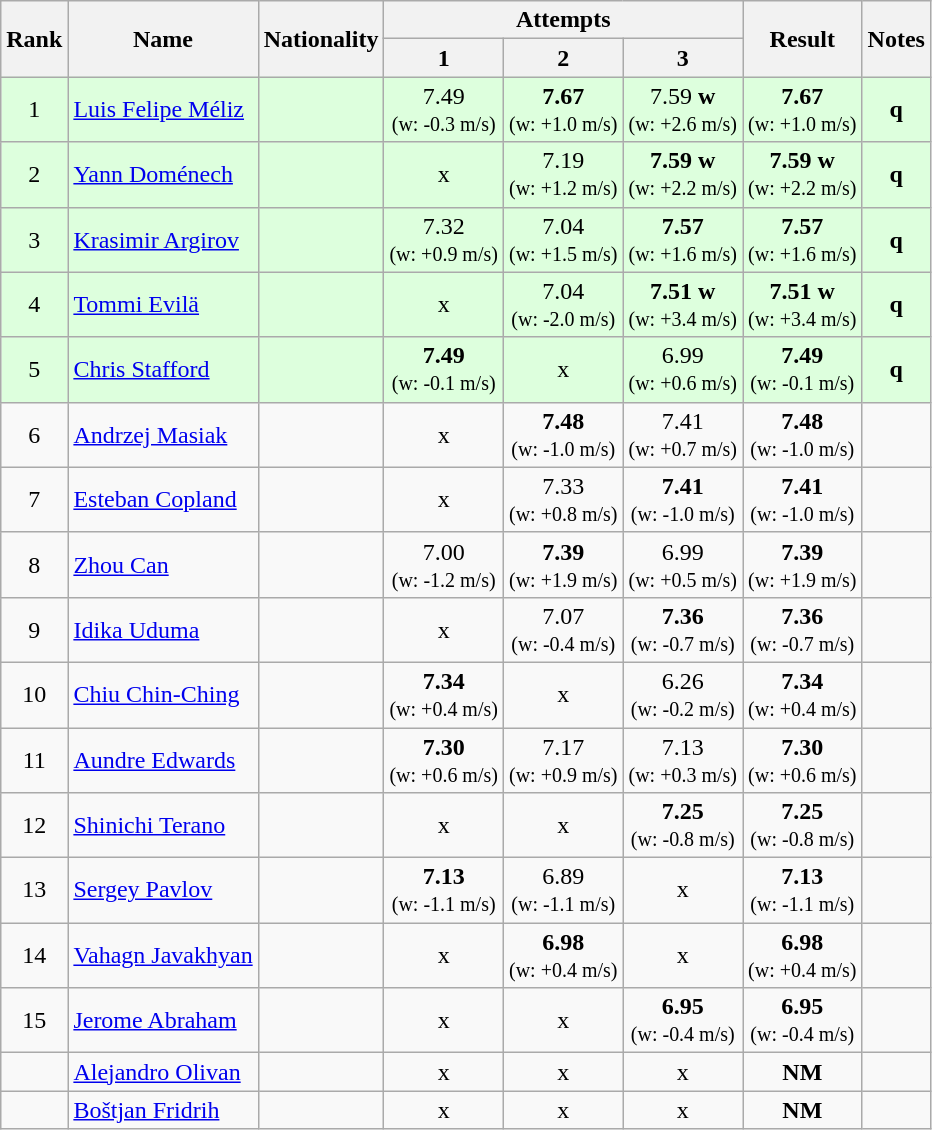<table class="wikitable sortable" style="text-align:center">
<tr>
<th rowspan=2>Rank</th>
<th rowspan=2>Name</th>
<th rowspan=2>Nationality</th>
<th colspan=3>Attempts</th>
<th rowspan=2>Result</th>
<th rowspan=2>Notes</th>
</tr>
<tr>
<th>1</th>
<th>2</th>
<th>3</th>
</tr>
<tr bgcolor=ddffdd>
<td>1</td>
<td align=left><a href='#'>Luis Felipe Méliz</a></td>
<td align=left></td>
<td>7.49<br><small>(w: -0.3 m/s)</small></td>
<td><strong>7.67</strong><br><small>(w: +1.0 m/s)</small></td>
<td>7.59 <strong>w</strong> <br><small>(w: +2.6 m/s)</small></td>
<td><strong>7.67</strong> <br><small>(w: +1.0 m/s)</small></td>
<td><strong>q</strong></td>
</tr>
<tr bgcolor=ddffdd>
<td>2</td>
<td align=left><a href='#'>Yann Doménech</a></td>
<td align=left></td>
<td>x</td>
<td>7.19<br><small>(w: +1.2 m/s)</small></td>
<td><strong>7.59</strong> <strong>w</strong> <br><small>(w: +2.2 m/s)</small></td>
<td><strong>7.59</strong>  <strong>w</strong> <br><small>(w: +2.2 m/s)</small></td>
<td><strong>q</strong></td>
</tr>
<tr bgcolor=ddffdd>
<td>3</td>
<td align=left><a href='#'>Krasimir Argirov</a></td>
<td align=left></td>
<td>7.32<br><small>(w: +0.9 m/s)</small></td>
<td>7.04<br><small>(w: +1.5 m/s)</small></td>
<td><strong>7.57</strong><br><small>(w: +1.6 m/s)</small></td>
<td><strong>7.57</strong> <br><small>(w: +1.6 m/s)</small></td>
<td><strong>q</strong></td>
</tr>
<tr bgcolor=ddffdd>
<td>4</td>
<td align=left><a href='#'>Tommi Evilä</a></td>
<td align=left></td>
<td>x</td>
<td>7.04<br><small>(w: -2.0 m/s)</small></td>
<td><strong>7.51</strong> <strong>w</strong> <br><small>(w: +3.4 m/s)</small></td>
<td><strong>7.51</strong>  <strong>w</strong> <br><small>(w: +3.4 m/s)</small></td>
<td><strong>q</strong></td>
</tr>
<tr bgcolor=ddffdd>
<td>5</td>
<td align=left><a href='#'>Chris Stafford</a></td>
<td align=left></td>
<td><strong>7.49</strong><br><small>(w: -0.1 m/s)</small></td>
<td>x</td>
<td>6.99<br><small>(w: +0.6 m/s)</small></td>
<td><strong>7.49</strong> <br><small>(w: -0.1 m/s)</small></td>
<td><strong>q</strong></td>
</tr>
<tr>
<td>6</td>
<td align=left><a href='#'>Andrzej Masiak</a></td>
<td align=left></td>
<td>x</td>
<td><strong>7.48</strong><br><small>(w: -1.0 m/s)</small></td>
<td>7.41<br><small>(w: +0.7 m/s)</small></td>
<td><strong>7.48</strong> <br><small>(w: -1.0 m/s)</small></td>
<td></td>
</tr>
<tr>
<td>7</td>
<td align=left><a href='#'>Esteban Copland</a></td>
<td align=left></td>
<td>x</td>
<td>7.33<br><small>(w: +0.8 m/s)</small></td>
<td><strong>7.41</strong><br><small>(w: -1.0 m/s)</small></td>
<td><strong>7.41</strong> <br><small>(w: -1.0 m/s)</small></td>
<td></td>
</tr>
<tr>
<td>8</td>
<td align=left><a href='#'>Zhou Can</a></td>
<td align=left></td>
<td>7.00<br><small>(w: -1.2 m/s)</small></td>
<td><strong>7.39</strong><br><small>(w: +1.9 m/s)</small></td>
<td>6.99<br><small>(w: +0.5 m/s)</small></td>
<td><strong>7.39</strong> <br><small>(w: +1.9 m/s)</small></td>
<td></td>
</tr>
<tr>
<td>9</td>
<td align=left><a href='#'>Idika Uduma</a></td>
<td align=left></td>
<td>x</td>
<td>7.07<br><small>(w: -0.4 m/s)</small></td>
<td><strong>7.36</strong><br><small>(w: -0.7 m/s)</small></td>
<td><strong>7.36</strong> <br><small>(w: -0.7 m/s)</small></td>
<td></td>
</tr>
<tr>
<td>10</td>
<td align=left><a href='#'>Chiu Chin-Ching</a></td>
<td align=left></td>
<td><strong>7.34</strong><br><small>(w: +0.4 m/s)</small></td>
<td>x</td>
<td>6.26<br><small>(w: -0.2 m/s)</small></td>
<td><strong>7.34</strong> <br><small>(w: +0.4 m/s)</small></td>
<td></td>
</tr>
<tr>
<td>11</td>
<td align=left><a href='#'>Aundre Edwards</a></td>
<td align=left></td>
<td><strong>7.30</strong><br><small>(w: +0.6 m/s)</small></td>
<td>7.17<br><small>(w: +0.9 m/s)</small></td>
<td>7.13<br><small>(w: +0.3 m/s)</small></td>
<td><strong>7.30</strong> <br><small>(w: +0.6 m/s)</small></td>
<td></td>
</tr>
<tr>
<td>12</td>
<td align=left><a href='#'>Shinichi Terano</a></td>
<td align=left></td>
<td>x</td>
<td>x</td>
<td><strong>7.25</strong><br><small>(w: -0.8 m/s)</small></td>
<td><strong>7.25</strong> <br><small>(w: -0.8 m/s)</small></td>
<td></td>
</tr>
<tr>
<td>13</td>
<td align=left><a href='#'>Sergey Pavlov</a></td>
<td align=left></td>
<td><strong>7.13</strong><br><small>(w: -1.1 m/s)</small></td>
<td>6.89<br><small>(w: -1.1 m/s)</small></td>
<td>x</td>
<td><strong>7.13</strong> <br><small>(w: -1.1 m/s)</small></td>
<td></td>
</tr>
<tr>
<td>14</td>
<td align=left><a href='#'>Vahagn Javakhyan</a></td>
<td align=left></td>
<td>x</td>
<td><strong>6.98</strong><br><small>(w: +0.4 m/s)</small></td>
<td>x</td>
<td><strong>6.98</strong> <br><small>(w: +0.4 m/s)</small></td>
<td></td>
</tr>
<tr>
<td>15</td>
<td align=left><a href='#'>Jerome Abraham</a></td>
<td align=left></td>
<td>x</td>
<td>x</td>
<td><strong>6.95</strong><br><small>(w: -0.4 m/s)</small></td>
<td><strong>6.95</strong> <br><small>(w: -0.4 m/s)</small></td>
<td></td>
</tr>
<tr>
<td></td>
<td align=left><a href='#'>Alejandro Olivan</a></td>
<td align=left></td>
<td>x</td>
<td>x</td>
<td>x</td>
<td><strong>NM</strong></td>
<td></td>
</tr>
<tr>
<td></td>
<td align=left><a href='#'>Boštjan Fridrih</a></td>
<td align=left></td>
<td>x</td>
<td>x</td>
<td>x</td>
<td><strong>NM</strong></td>
<td></td>
</tr>
</table>
